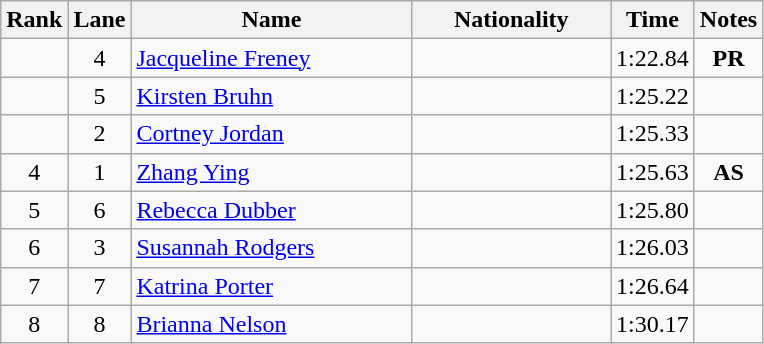<table class="wikitable sortable" style="text-align:center">
<tr>
<th>Rank</th>
<th>Lane</th>
<th style="width:180px">Name</th>
<th style="width:125px">Nationality</th>
<th>Time</th>
<th>Notes</th>
</tr>
<tr>
<td></td>
<td>4</td>
<td style="text-align:left;"><a href='#'>Jacqueline Freney</a></td>
<td style="text-align:left;"></td>
<td>1:22.84</td>
<td><strong>PR</strong></td>
</tr>
<tr>
<td></td>
<td>5</td>
<td style="text-align:left;"><a href='#'>Kirsten Bruhn</a></td>
<td style="text-align:left;"></td>
<td>1:25.22</td>
<td></td>
</tr>
<tr>
<td></td>
<td>2</td>
<td style="text-align:left;"><a href='#'>Cortney Jordan</a></td>
<td style="text-align:left;"></td>
<td>1:25.33</td>
<td></td>
</tr>
<tr>
<td>4</td>
<td>1</td>
<td style="text-align:left;"><a href='#'>Zhang Ying</a></td>
<td style="text-align:left;"></td>
<td>1:25.63</td>
<td><strong>AS</strong></td>
</tr>
<tr>
<td>5</td>
<td>6</td>
<td style="text-align:left;"><a href='#'>Rebecca Dubber</a></td>
<td style="text-align:left;"></td>
<td>1:25.80</td>
<td></td>
</tr>
<tr>
<td>6</td>
<td>3</td>
<td style="text-align:left;"><a href='#'>Susannah Rodgers</a></td>
<td style="text-align:left;"></td>
<td>1:26.03</td>
<td></td>
</tr>
<tr>
<td>7</td>
<td>7</td>
<td style="text-align:left;"><a href='#'>Katrina Porter</a></td>
<td style="text-align:left;"></td>
<td>1:26.64</td>
<td></td>
</tr>
<tr>
<td>8</td>
<td>8</td>
<td style="text-align:left;"><a href='#'>Brianna Nelson</a></td>
<td style="text-align:left;"></td>
<td>1:30.17</td>
<td></td>
</tr>
</table>
